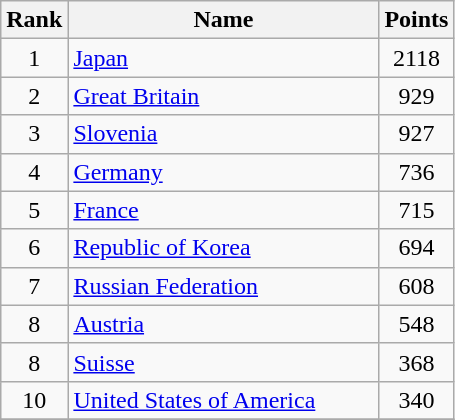<table class="wikitable">
<tr>
<th>Rank</th>
<th width = "200">Name</th>
<th>Points</th>
</tr>
<tr>
<td align="center">1</td>
<td> <a href='#'>Japan</a></td>
<td align="center">2118</td>
</tr>
<tr>
<td align="center">2</td>
<td> <a href='#'>Great Britain</a></td>
<td align="center">929</td>
</tr>
<tr>
<td align="center">3</td>
<td> <a href='#'>Slovenia</a></td>
<td align="center">927</td>
</tr>
<tr>
<td align="center">4</td>
<td> <a href='#'>Germany</a></td>
<td align="center">736</td>
</tr>
<tr>
<td align="center">5</td>
<td> <a href='#'>France</a></td>
<td align="center">715</td>
</tr>
<tr>
<td align="center">6</td>
<td> <a href='#'>Republic of Korea</a></td>
<td align="center">694</td>
</tr>
<tr>
<td align="center">7</td>
<td> <a href='#'>Russian Federation</a></td>
<td align="center">608</td>
</tr>
<tr>
<td align="center">8</td>
<td> <a href='#'>Austria</a></td>
<td align="center">548</td>
</tr>
<tr>
<td align="center">8</td>
<td> <a href='#'>Suisse</a></td>
<td align="center">368</td>
</tr>
<tr>
<td align="center">10</td>
<td> <a href='#'>United States of America</a></td>
<td align="center">340</td>
</tr>
<tr>
</tr>
</table>
